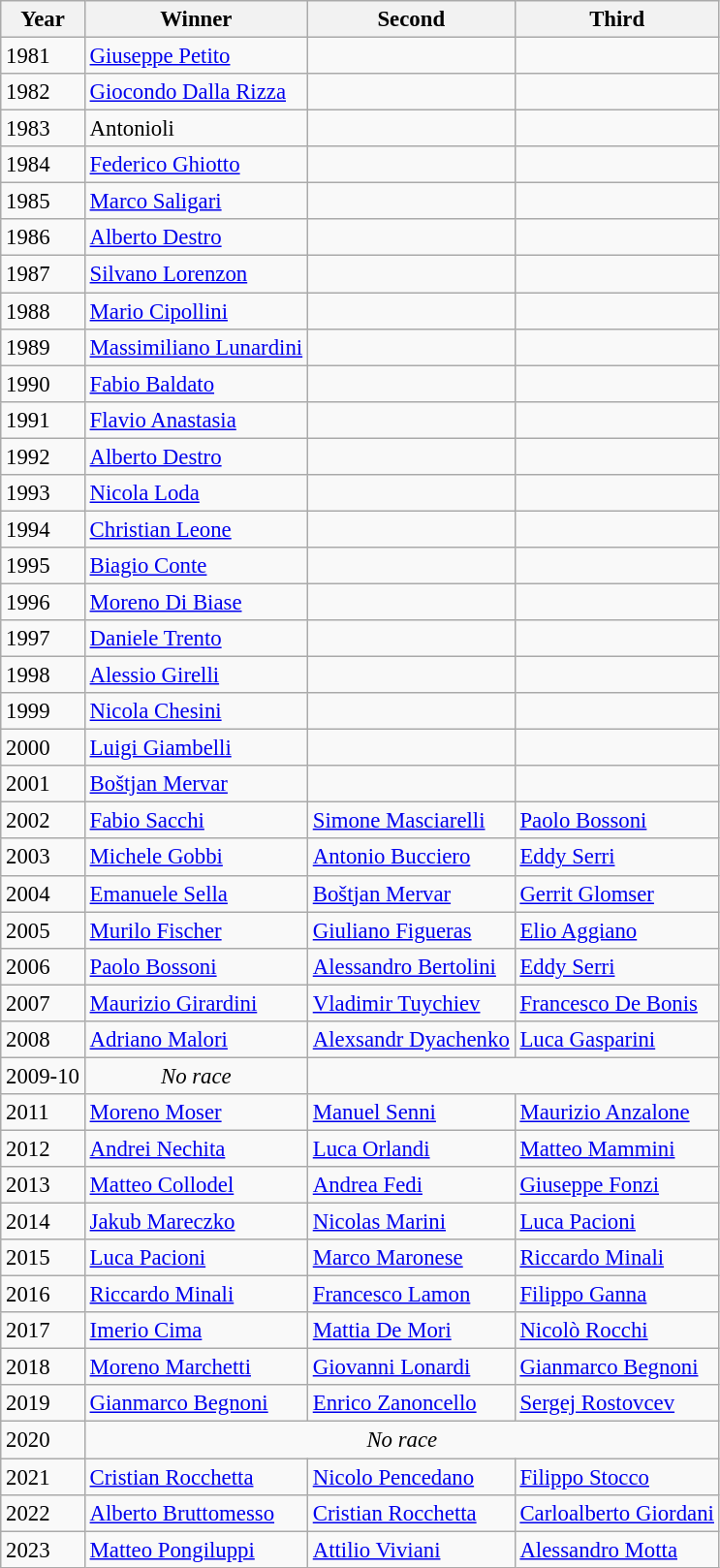<table class="wikitable" style="font-size:95%">
<tr>
<th>Year</th>
<th>Winner</th>
<th>Second</th>
<th>Third</th>
</tr>
<tr>
<td>1981</td>
<td> <a href='#'>Giuseppe Petito</a></td>
<td></td>
<td></td>
</tr>
<tr>
<td>1982</td>
<td> <a href='#'>Giocondo Dalla Rizza</a></td>
<td></td>
<td></td>
</tr>
<tr>
<td>1983</td>
<td> Antonioli</td>
<td></td>
<td></td>
</tr>
<tr>
<td>1984</td>
<td> <a href='#'>Federico Ghiotto</a></td>
<td></td>
<td></td>
</tr>
<tr>
<td>1985</td>
<td> <a href='#'>Marco Saligari</a></td>
<td></td>
<td></td>
</tr>
<tr>
<td>1986</td>
<td> <a href='#'>Alberto Destro</a></td>
<td></td>
<td></td>
</tr>
<tr>
<td>1987</td>
<td> <a href='#'>Silvano Lorenzon</a></td>
<td></td>
<td></td>
</tr>
<tr>
<td>1988</td>
<td> <a href='#'>Mario Cipollini</a></td>
<td></td>
<td></td>
</tr>
<tr>
<td>1989</td>
<td> <a href='#'>Massimiliano Lunardini</a></td>
<td></td>
<td></td>
</tr>
<tr>
<td>1990</td>
<td> <a href='#'>Fabio Baldato</a></td>
<td></td>
<td></td>
</tr>
<tr>
<td>1991</td>
<td> <a href='#'>Flavio Anastasia</a></td>
<td></td>
<td></td>
</tr>
<tr>
<td>1992</td>
<td> <a href='#'>Alberto Destro</a></td>
<td></td>
<td></td>
</tr>
<tr>
<td>1993</td>
<td> <a href='#'>Nicola Loda</a></td>
<td></td>
<td></td>
</tr>
<tr>
<td>1994</td>
<td> <a href='#'>Christian Leone</a></td>
<td></td>
<td></td>
</tr>
<tr>
<td>1995</td>
<td> <a href='#'>Biagio Conte</a></td>
<td></td>
<td></td>
</tr>
<tr>
<td>1996</td>
<td> <a href='#'>Moreno Di Biase</a></td>
<td></td>
<td></td>
</tr>
<tr>
<td>1997</td>
<td> <a href='#'>Daniele Trento</a></td>
<td></td>
<td></td>
</tr>
<tr>
<td>1998</td>
<td> <a href='#'>Alessio Girelli</a></td>
<td></td>
<td></td>
</tr>
<tr>
<td>1999</td>
<td> <a href='#'>Nicola Chesini</a></td>
<td></td>
<td></td>
</tr>
<tr>
<td>2000</td>
<td> <a href='#'>Luigi Giambelli</a></td>
<td></td>
<td></td>
</tr>
<tr>
<td>2001</td>
<td> <a href='#'>Boštjan Mervar</a></td>
<td></td>
<td></td>
</tr>
<tr>
<td>2002</td>
<td> <a href='#'>Fabio Sacchi</a></td>
<td> <a href='#'>Simone Masciarelli</a></td>
<td> <a href='#'>Paolo Bossoni</a></td>
</tr>
<tr>
<td>2003</td>
<td> <a href='#'>Michele Gobbi</a></td>
<td> <a href='#'>Antonio Bucciero</a></td>
<td> <a href='#'>Eddy Serri</a></td>
</tr>
<tr>
<td>2004</td>
<td> <a href='#'>Emanuele Sella</a></td>
<td> <a href='#'>Boštjan Mervar</a></td>
<td> <a href='#'>Gerrit Glomser</a></td>
</tr>
<tr>
<td>2005</td>
<td> <a href='#'>Murilo Fischer</a></td>
<td> <a href='#'>Giuliano Figueras</a></td>
<td> <a href='#'>Elio Aggiano</a></td>
</tr>
<tr>
<td>2006</td>
<td> <a href='#'>Paolo Bossoni</a></td>
<td> <a href='#'>Alessandro Bertolini</a></td>
<td> <a href='#'>Eddy Serri</a></td>
</tr>
<tr>
<td>2007</td>
<td> <a href='#'>Maurizio Girardini</a></td>
<td> <a href='#'>Vladimir Tuychiev</a></td>
<td> <a href='#'>Francesco De Bonis</a></td>
</tr>
<tr>
<td>2008</td>
<td> <a href='#'>Adriano Malori</a></td>
<td> <a href='#'>Alexsandr Dyachenko</a></td>
<td> <a href='#'>Luca Gasparini</a></td>
</tr>
<tr>
<td>2009-10</td>
<td colsan=3 align=center><em>No race</em></td>
</tr>
<tr>
<td>2011</td>
<td> <a href='#'>Moreno Moser</a></td>
<td> <a href='#'>Manuel Senni</a></td>
<td> <a href='#'>Maurizio Anzalone</a></td>
</tr>
<tr>
<td>2012</td>
<td> <a href='#'>Andrei Nechita</a></td>
<td> <a href='#'>Luca Orlandi</a></td>
<td> <a href='#'>Matteo Mammini</a></td>
</tr>
<tr>
<td>2013</td>
<td> <a href='#'>Matteo Collodel</a></td>
<td> <a href='#'>Andrea Fedi</a></td>
<td> <a href='#'>Giuseppe Fonzi</a></td>
</tr>
<tr>
<td>2014</td>
<td> <a href='#'>Jakub Mareczko</a></td>
<td> <a href='#'>Nicolas Marini</a></td>
<td> <a href='#'>Luca Pacioni</a></td>
</tr>
<tr>
<td>2015</td>
<td> <a href='#'>Luca Pacioni</a></td>
<td> <a href='#'>Marco Maronese</a></td>
<td> <a href='#'>Riccardo Minali</a></td>
</tr>
<tr>
<td>2016</td>
<td> <a href='#'>Riccardo Minali</a></td>
<td> <a href='#'>Francesco Lamon</a></td>
<td> <a href='#'>Filippo Ganna</a></td>
</tr>
<tr>
<td>2017</td>
<td> <a href='#'>Imerio Cima</a></td>
<td> <a href='#'>Mattia De Mori</a></td>
<td> <a href='#'>Nicolò Rocchi</a></td>
</tr>
<tr>
<td>2018</td>
<td> <a href='#'>Moreno Marchetti</a></td>
<td> <a href='#'>Giovanni Lonardi</a></td>
<td> <a href='#'>Gianmarco Begnoni</a></td>
</tr>
<tr>
<td>2019</td>
<td> <a href='#'>Gianmarco Begnoni</a></td>
<td> <a href='#'>Enrico Zanoncello</a></td>
<td> <a href='#'>Sergej Rostovcev</a></td>
</tr>
<tr>
<td>2020</td>
<td colspan=3 align=center><em>No race</em></td>
</tr>
<tr>
<td>2021</td>
<td> <a href='#'>Cristian Rocchetta</a></td>
<td> <a href='#'>Nicolo Pencedano</a></td>
<td> <a href='#'>Filippo Stocco</a></td>
</tr>
<tr>
<td>2022</td>
<td> <a href='#'>Alberto Bruttomesso</a></td>
<td> <a href='#'>Cristian Rocchetta</a></td>
<td> <a href='#'>Carloalberto Giordani</a></td>
</tr>
<tr>
<td>2023</td>
<td> <a href='#'>Matteo Pongiluppi</a></td>
<td> <a href='#'>Attilio Viviani</a></td>
<td> <a href='#'>Alessandro Motta</a></td>
</tr>
</table>
